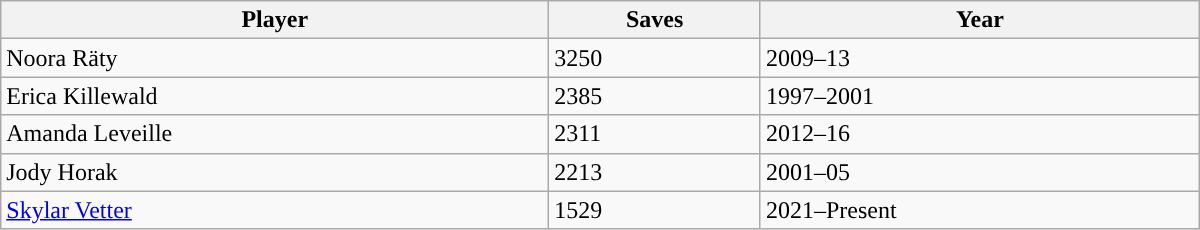<table class="wikitable" style="width: 50em">
<tr>
<th>Player</th>
<th>Saves</th>
<th>Year</th>
</tr>
<tr>
<td>Noora Räty</td>
<td>3250</td>
<td>2009–13</td>
</tr>
<tr>
<td>Erica Killewald</td>
<td>2385</td>
<td>1997–2001</td>
</tr>
<tr>
<td>Amanda Leveille</td>
<td>2311</td>
<td>2012–16</td>
</tr>
<tr>
<td>Jody Horak</td>
<td>2213</td>
<td>2001–05</td>
</tr>
<tr>
<td><a href='#'>Skylar Vetter</a></td>
<td>1529</td>
<td>2021–Present</td>
</tr>
</table>
